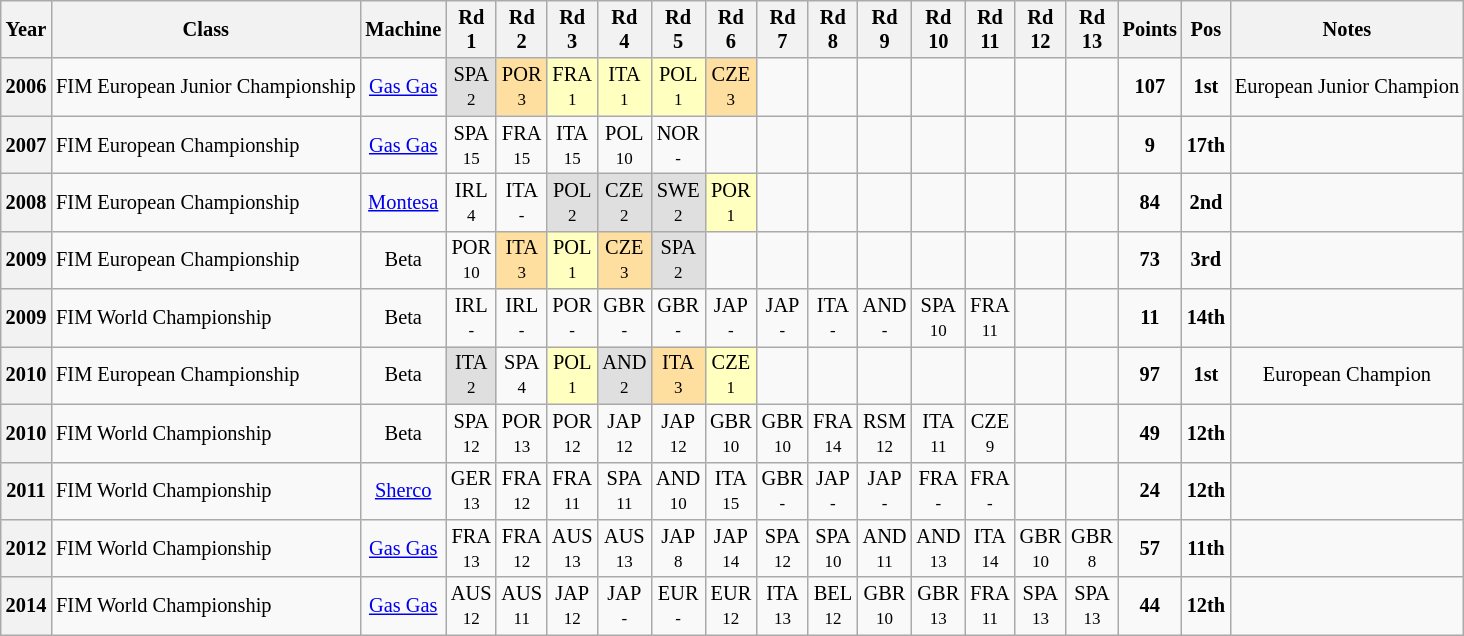<table class="wikitable" style="font-size: 85%; text-align:center">
<tr valign="top">
<th valign="middle">Year</th>
<th valign="middle">Class</th>
<th valign="middle">Machine</th>
<th>Rd<br>1</th>
<th>Rd<br>2</th>
<th>Rd<br>3</th>
<th>Rd<br>4</th>
<th>Rd<br>5</th>
<th>Rd<br>6</th>
<th>Rd<br>7</th>
<th>Rd<br>8</th>
<th>Rd<br>9</th>
<th>Rd<br>10</th>
<th>Rd<br>11</th>
<th>Rd<br>12</th>
<th>Rd<br>13</th>
<th valign="middle">Points</th>
<th valign="middle">Pos</th>
<th valign="middle">Notes</th>
</tr>
<tr>
<th>2006</th>
<td align="left">FIM European Junior Championship</td>
<td><a href='#'>Gas Gas</a></td>
<td style="background:#DFDFDF;">SPA<br><small>2</small></td>
<td style="background:#FFDF9F;">POR<br><small>3</small></td>
<td style="background:#FFFFBF;">FRA<br><small>1</small></td>
<td style="background:#FFFFBF;">ITA<br><small>1</small></td>
<td style="background:#FFFFBF;">POL<br><small>1</small></td>
<td style="background:#FFDF9F;">CZE<br><small>3</small></td>
<td></td>
<td></td>
<td></td>
<td></td>
<td></td>
<td></td>
<td></td>
<td><strong>107</strong></td>
<td><strong> 1st</strong></td>
<td>European Junior Champion</td>
</tr>
<tr>
<th>2007</th>
<td align="left">FIM European Championship</td>
<td><a href='#'>Gas Gas</a></td>
<td>SPA<br><small>15</small></td>
<td>FRA<br><small>15</small></td>
<td>ITA<br><small>15</small></td>
<td>POL<br><small>10</small></td>
<td>NOR<br><small>-</small></td>
<td></td>
<td></td>
<td></td>
<td></td>
<td></td>
<td></td>
<td></td>
<td></td>
<td><strong>9</strong></td>
<td><strong>17th</strong></td>
<td></td>
</tr>
<tr>
<th>2008</th>
<td align="left">FIM European Championship</td>
<td><a href='#'>Montesa</a></td>
<td>IRL<br><small>4</small></td>
<td>ITA<br><small>-</small></td>
<td style="background:#DFDFDF;">POL<br><small>2</small></td>
<td style="background:#DFDFDF;">CZE<br><small>2</small></td>
<td style="background:#DFDFDF;">SWE<br><small>2</small></td>
<td style="background:#FFFFBF;">POR<br><small>1</small></td>
<td></td>
<td></td>
<td></td>
<td></td>
<td></td>
<td></td>
<td></td>
<td><strong>84</strong></td>
<td><strong>2nd</strong></td>
<td></td>
</tr>
<tr>
<th>2009</th>
<td align="left">FIM European Championship</td>
<td>Beta</td>
<td>POR<br><small>10</small></td>
<td style="background:#FFDF9F;">ITA<br><small>3</small></td>
<td style="background:#FFFFBF;">POL<br><small>1</small></td>
<td style="background:#FFDF9F;">CZE<br><small>3</small></td>
<td style="background:#DFDFDF;">SPA<br><small>2</small></td>
<td></td>
<td></td>
<td></td>
<td></td>
<td></td>
<td></td>
<td></td>
<td></td>
<td><strong>73</strong></td>
<td><strong>3rd</strong></td>
<td></td>
</tr>
<tr>
<th>2009</th>
<td align="left">FIM World Championship</td>
<td>Beta</td>
<td>IRL<br><small>-</small></td>
<td>IRL<br><small>-</small></td>
<td>POR<br><small>-</small></td>
<td>GBR<br><small>-</small></td>
<td>GBR<br><small>-</small></td>
<td>JAP<br><small>-</small></td>
<td>JAP<br><small>-</small></td>
<td>ITA<br><small>-</small></td>
<td>AND<br><small>-</small></td>
<td>SPA<br><small>10</small></td>
<td>FRA<br><small>11</small></td>
<td></td>
<td></td>
<td><strong>11</strong></td>
<td><strong>14th</strong></td>
<td></td>
</tr>
<tr>
<th>2010</th>
<td align="left">FIM European Championship</td>
<td>Beta</td>
<td style="background:#DFDFDF;">ITA<br><small>2</small></td>
<td>SPA<br><small>4</small></td>
<td style="background:#FFFFBF;">POL<br><small>1</small></td>
<td style="background:#DFDFDF;">AND<br><small>2</small></td>
<td style="background:#FFDF9F;">ITA<br><small>3</small></td>
<td style="background:#FFFFBF;">CZE<br><small>1</small></td>
<td></td>
<td></td>
<td></td>
<td></td>
<td></td>
<td></td>
<td></td>
<td><strong>97</strong></td>
<td><strong>1st</strong></td>
<td>European Champion</td>
</tr>
<tr>
<th>2010</th>
<td align="left">FIM World Championship</td>
<td>Beta</td>
<td>SPA<br><small>12</small></td>
<td>POR<br><small>13</small></td>
<td>POR<br><small>12</small></td>
<td>JAP<br><small>12</small></td>
<td>JAP<br><small>12</small></td>
<td>GBR<br><small>10</small></td>
<td>GBR<br><small>10</small></td>
<td>FRA<br><small>14</small></td>
<td>RSM<br><small>12</small></td>
<td>ITA<br><small>11</small></td>
<td>CZE<br><small>9</small></td>
<td></td>
<td></td>
<td><strong>49</strong></td>
<td><strong>12th</strong></td>
<td></td>
</tr>
<tr>
<th>2011</th>
<td align="left">FIM World Championship</td>
<td><a href='#'>Sherco</a></td>
<td>GER<br><small>13</small></td>
<td>FRA<br><small>12</small></td>
<td>FRA<br><small>11</small></td>
<td>SPA<br><small>11</small></td>
<td>AND<br><small>10</small></td>
<td>ITA<br><small>15</small></td>
<td>GBR<br><small>-</small></td>
<td>JAP<br><small>-</small></td>
<td>JAP<br><small>-</small></td>
<td>FRA<br><small>-</small></td>
<td>FRA<br><small>-</small></td>
<td></td>
<td></td>
<td><strong>24</strong></td>
<td><strong>12th</strong></td>
<td></td>
</tr>
<tr>
<th>2012</th>
<td align="left">FIM World Championship</td>
<td><a href='#'>Gas Gas</a></td>
<td>FRA<br><small>13</small></td>
<td>FRA<br><small>12</small></td>
<td>AUS<br><small>13</small></td>
<td>AUS<br><small>13</small></td>
<td>JAP<br><small>8</small></td>
<td>JAP<br><small>14</small></td>
<td>SPA<br><small>12</small></td>
<td>SPA<br><small>10</small></td>
<td>AND<br><small>11</small></td>
<td>AND<br><small>13</small></td>
<td>ITA<br><small>14</small></td>
<td>GBR<br><small>10</small></td>
<td>GBR<br><small>8</small></td>
<td><strong>57</strong></td>
<td><strong>11th</strong></td>
<td></td>
</tr>
<tr>
<th>2014</th>
<td align="left">FIM World Championship</td>
<td><a href='#'>Gas Gas</a></td>
<td>AUS<br><small>12</small></td>
<td>AUS<br><small>11</small></td>
<td>JAP<br><small>12</small></td>
<td>JAP<br><small>-</small></td>
<td>EUR<br><small>-</small></td>
<td>EUR<br><small>12</small></td>
<td>ITA<br><small>13</small></td>
<td>BEL<br><small>12</small></td>
<td>GBR<br><small>10</small></td>
<td>GBR<br><small>13</small></td>
<td>FRA<br><small>11</small></td>
<td>SPA<br><small>13</small></td>
<td>SPA<br><small>13</small></td>
<td><strong>44</strong></td>
<td><strong>12th</strong></td>
<td></td>
</tr>
</table>
